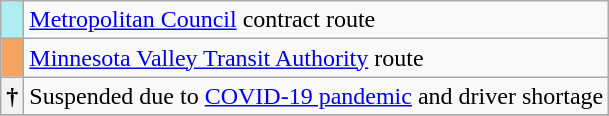<table class="wikitable collapsible">
<tr>
<th style="background-color:PaleTurquoise;"></th>
<td><a href='#'>Metropolitan Council</a> contract route</td>
</tr>
<tr>
<th style="background-color:SandyBrown;"></th>
<td><a href='#'>Minnesota Valley Transit Authority</a> route</td>
</tr>
<tr>
<th>†</th>
<td>Suspended due to <a href='#'>COVID-19 pandemic</a> and driver shortage</td>
</tr>
<tr>
</tr>
</table>
